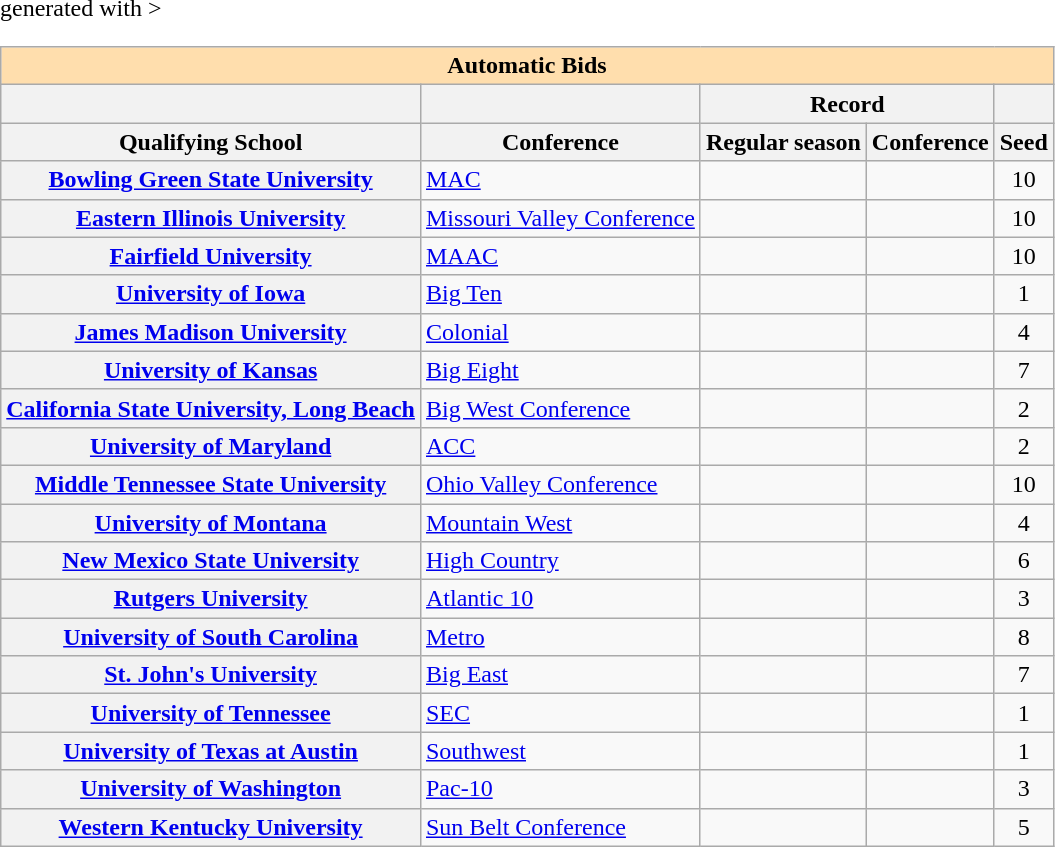<table class="wikitable plainrowheaders sortable" <hiddentext>generated with >
<tr>
<th scope="col" style="background-color:#FFdead;font-weight:bold" align="center" width="171" colspan="5">Automatic Bids</th>
</tr>
<tr>
<th scope="col"> </th>
<th scope="col"> </th>
<th scope="col" colspan="2" align="center">Record</th>
<th scope="col"> </th>
</tr>
<tr>
<th scope="col">Qualifying School</th>
<th scope="col">Conference</th>
<th scope="col">Regular season</th>
<th scope="col">Conference</th>
<th scope="col">Seed</th>
</tr>
<tr>
<th scope="row"><a href='#'>Bowling Green State University</a></th>
<td><a href='#'>MAC</a></td>
<td align="center"></td>
<td align="center"></td>
<td align="center">10</td>
</tr>
<tr>
<th scope="row"><a href='#'>Eastern Illinois University</a></th>
<td><a href='#'>Missouri Valley Conference</a></td>
<td align="center"></td>
<td align="center"></td>
<td align="center">10</td>
</tr>
<tr>
<th scope="row"><a href='#'>Fairfield University</a></th>
<td><a href='#'>MAAC</a></td>
<td align="center"></td>
<td align="center"></td>
<td align="center">10</td>
</tr>
<tr>
<th scope="row"><a href='#'>University of Iowa</a></th>
<td><a href='#'>Big Ten</a></td>
<td align="center"></td>
<td align="center"></td>
<td align="center">1</td>
</tr>
<tr>
<th scope="row"><a href='#'>James Madison University</a></th>
<td><a href='#'>Colonial</a></td>
<td align="center"></td>
<td align="center"></td>
<td align="center">4</td>
</tr>
<tr>
<th scope="row"><a href='#'>University of Kansas</a></th>
<td><a href='#'>Big Eight</a></td>
<td align="center"></td>
<td align="center"></td>
<td align="center">7</td>
</tr>
<tr>
<th scope="row"><a href='#'>California State University, Long Beach</a></th>
<td><a href='#'>Big West Conference</a></td>
<td align="center"></td>
<td align="center"></td>
<td align="center">2</td>
</tr>
<tr>
<th scope="row"><a href='#'>University of Maryland</a></th>
<td><a href='#'>ACC</a></td>
<td align="center"></td>
<td align="center"></td>
<td align="center">2</td>
</tr>
<tr>
<th scope="row"><a href='#'>Middle Tennessee State University</a></th>
<td><a href='#'>Ohio Valley Conference</a></td>
<td align="center"></td>
<td align="center"></td>
<td align="center">10</td>
</tr>
<tr>
<th scope="row"><a href='#'>University of Montana</a></th>
<td><a href='#'>Mountain West</a></td>
<td align="center"></td>
<td align="center"></td>
<td align="center">4</td>
</tr>
<tr>
<th scope="row"><a href='#'>New Mexico State University</a></th>
<td><a href='#'>High Country</a></td>
<td align="center"></td>
<td align="center"></td>
<td align="center">6</td>
</tr>
<tr>
<th scope="row"><a href='#'>Rutgers University</a></th>
<td><a href='#'>Atlantic 10</a></td>
<td align="center"></td>
<td align="center"></td>
<td align="center">3</td>
</tr>
<tr>
<th scope="row"><a href='#'>University of South Carolina</a></th>
<td><a href='#'>Metro</a></td>
<td align="center"></td>
<td align="center"></td>
<td align="center">8</td>
</tr>
<tr>
<th scope="row"><a href='#'>St. John's University</a></th>
<td><a href='#'>Big East</a></td>
<td align="center"></td>
<td align="center"></td>
<td align="center">7</td>
</tr>
<tr>
<th scope="row"><a href='#'>University of Tennessee</a></th>
<td><a href='#'>SEC</a></td>
<td align="center"></td>
<td align="center"></td>
<td align="center">1</td>
</tr>
<tr>
<th scope="row"><a href='#'>University of Texas at Austin</a></th>
<td><a href='#'>Southwest</a></td>
<td align="center"></td>
<td align="center"></td>
<td align="center">1</td>
</tr>
<tr>
<th scope="row"><a href='#'>University of Washington</a></th>
<td><a href='#'>Pac-10</a></td>
<td align="center"></td>
<td align="center"></td>
<td align="center">3</td>
</tr>
<tr>
<th scope="row"><a href='#'>Western Kentucky University</a></th>
<td><a href='#'>Sun Belt Conference</a></td>
<td align="center"></td>
<td align="center"></td>
<td align="center">5</td>
</tr>
</table>
